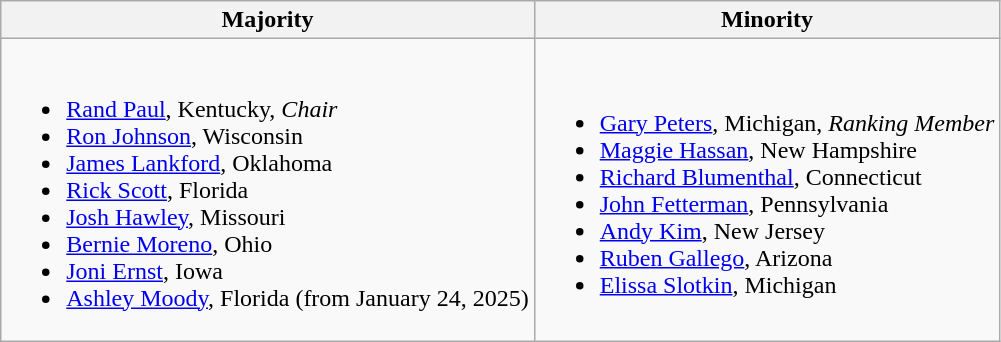<table class=wikitable>
<tr>
<th>Majority</th>
<th>Minority</th>
</tr>
<tr>
<td><br><ul><li><a href='#'>Rand Paul</a>, Kentucky, <em>Chair</em></li><li><a href='#'>Ron Johnson</a>, Wisconsin</li><li><a href='#'>James Lankford</a>, Oklahoma</li><li><a href='#'>Rick Scott</a>, Florida</li><li><a href='#'>Josh Hawley</a>, Missouri</li><li><a href='#'>Bernie Moreno</a>, Ohio</li><li><a href='#'>Joni Ernst</a>, Iowa</li><li><a href='#'>Ashley Moody</a>, Florida (from January 24, 2025)</li></ul></td>
<td><br><ul><li><a href='#'>Gary Peters</a>, Michigan, <em>Ranking Member</em></li><li><a href='#'>Maggie Hassan</a>, New Hampshire</li><li><a href='#'>Richard Blumenthal</a>, Connecticut</li><li><a href='#'>John Fetterman</a>, Pennsylvania</li><li><a href='#'>Andy Kim</a>, New Jersey</li><li><a href='#'>Ruben Gallego</a>, Arizona</li><li><a href='#'>Elissa Slotkin</a>, Michigan</li></ul></td>
</tr>
</table>
